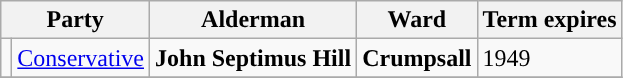<table class="wikitable">
<tr>
<th colspan="2">Party</th>
<th>Alderman</th>
<th>Ward</th>
<th>Term expires</th>
</tr>
<tr>
<td style="background-color:"></td>
<td><a href='#'>Conservative</a></td>
<td><strong>John Septimus Hill</strong></td>
<td><strong>Crumpsall</strong></td>
<td>1949</td>
</tr>
<tr>
</tr>
</table>
